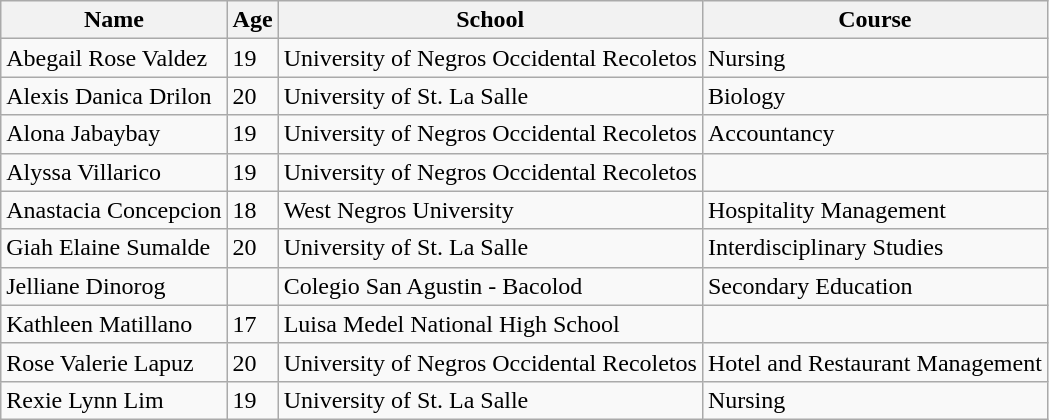<table class="wikitable">
<tr>
<th>Name</th>
<th>Age</th>
<th>School</th>
<th>Course</th>
</tr>
<tr>
<td>Abegail Rose Valdez</td>
<td>19</td>
<td>University of Negros Occidental Recoletos</td>
<td>Nursing</td>
</tr>
<tr>
<td>Alexis Danica Drilon</td>
<td>20</td>
<td>University of St. La Salle</td>
<td>Biology</td>
</tr>
<tr>
<td>Alona Jabaybay</td>
<td>19</td>
<td>University of Negros Occidental Recoletos</td>
<td>Accountancy</td>
</tr>
<tr>
<td>Alyssa Villarico</td>
<td>19</td>
<td>University of Negros Occidental Recoletos</td>
</tr>
<tr>
<td>Anastacia Concepcion</td>
<td>18</td>
<td>West Negros University</td>
<td>Hospitality Management</td>
</tr>
<tr>
<td>Giah Elaine Sumalde</td>
<td>20</td>
<td>University of St. La Salle</td>
<td>Interdisciplinary Studies</td>
</tr>
<tr>
<td>Jelliane Dinorog</td>
<td></td>
<td>Colegio San Agustin - Bacolod</td>
<td>Secondary Education</td>
</tr>
<tr>
<td>Kathleen Matillano</td>
<td>17</td>
<td>Luisa Medel National High School</td>
</tr>
<tr>
<td>Rose Valerie Lapuz</td>
<td>20</td>
<td>University of Negros Occidental Recoletos</td>
<td>Hotel and Restaurant Management</td>
</tr>
<tr>
<td>Rexie Lynn Lim</td>
<td>19</td>
<td>University of St. La Salle</td>
<td>Nursing</td>
</tr>
</table>
